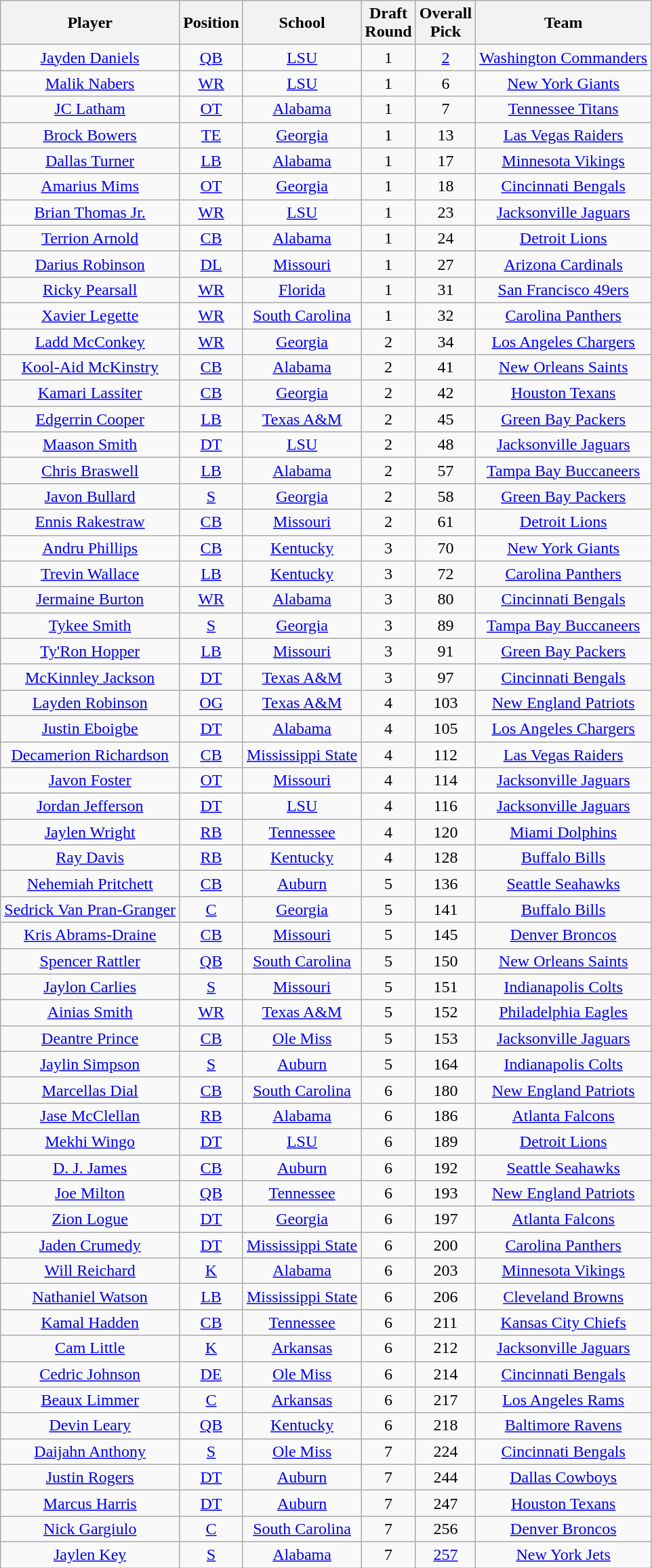<table class="wikitable sortable" border="1" style="text-align: center;">
<tr>
<th>Player</th>
<th>Position</th>
<th>School</th>
<th>Draft<br>Round</th>
<th>Overall<br>Pick</th>
<th>Team</th>
</tr>
<tr>
<td><a href='#'>Jayden Daniels</a></td>
<td><a href='#'>QB</a></td>
<td><a href='#'>LSU</a></td>
<td>1</td>
<td><a href='#'>2</a></td>
<td><a href='#'>Washington Commanders</a></td>
</tr>
<tr>
<td><a href='#'>Malik Nabers</a></td>
<td><a href='#'>WR</a></td>
<td><a href='#'>LSU</a></td>
<td>1</td>
<td>6</td>
<td><a href='#'>New York Giants</a></td>
</tr>
<tr>
<td><a href='#'>JC Latham</a></td>
<td><a href='#'>OT</a></td>
<td><a href='#'>Alabama</a></td>
<td>1</td>
<td>7</td>
<td><a href='#'>Tennessee Titans</a></td>
</tr>
<tr>
<td><a href='#'>Brock Bowers</a></td>
<td><a href='#'>TE</a></td>
<td><a href='#'>Georgia</a></td>
<td>1</td>
<td>13</td>
<td><a href='#'>Las Vegas Raiders</a></td>
</tr>
<tr>
<td><a href='#'>Dallas Turner</a></td>
<td><a href='#'>LB</a></td>
<td><a href='#'>Alabama</a></td>
<td>1</td>
<td>17</td>
<td><a href='#'>Minnesota Vikings</a></td>
</tr>
<tr>
<td><a href='#'>Amarius Mims</a></td>
<td><a href='#'>OT</a></td>
<td><a href='#'>Georgia</a></td>
<td>1</td>
<td>18</td>
<td><a href='#'>Cincinnati Bengals</a></td>
</tr>
<tr>
<td><a href='#'>Brian Thomas Jr.</a></td>
<td><a href='#'>WR</a></td>
<td><a href='#'>LSU</a></td>
<td>1</td>
<td>23</td>
<td><a href='#'>Jacksonville Jaguars</a></td>
</tr>
<tr>
<td><a href='#'>Terrion Arnold</a></td>
<td><a href='#'>CB</a></td>
<td><a href='#'>Alabama</a></td>
<td>1</td>
<td>24</td>
<td><a href='#'>Detroit Lions</a></td>
</tr>
<tr>
<td><a href='#'>Darius Robinson</a></td>
<td><a href='#'>DL</a></td>
<td><a href='#'>Missouri</a></td>
<td>1</td>
<td>27</td>
<td><a href='#'>Arizona Cardinals</a></td>
</tr>
<tr>
<td><a href='#'>Ricky Pearsall</a></td>
<td><a href='#'>WR</a></td>
<td><a href='#'>Florida</a></td>
<td>1</td>
<td>31</td>
<td><a href='#'>San Francisco 49ers</a></td>
</tr>
<tr>
<td><a href='#'>Xavier Legette</a></td>
<td><a href='#'>WR</a></td>
<td><a href='#'>South Carolina</a></td>
<td>1</td>
<td>32</td>
<td><a href='#'>Carolina Panthers</a></td>
</tr>
<tr>
<td><a href='#'>Ladd McConkey</a></td>
<td><a href='#'>WR</a></td>
<td><a href='#'>Georgia</a></td>
<td>2</td>
<td>34</td>
<td><a href='#'>Los Angeles Chargers</a></td>
</tr>
<tr>
<td><a href='#'>Kool-Aid McKinstry</a></td>
<td><a href='#'>CB</a></td>
<td><a href='#'>Alabama</a></td>
<td>2</td>
<td>41</td>
<td><a href='#'>New Orleans Saints</a></td>
</tr>
<tr>
<td><a href='#'>Kamari Lassiter</a></td>
<td><a href='#'>CB</a></td>
<td><a href='#'>Georgia</a></td>
<td>2</td>
<td>42</td>
<td><a href='#'>Houston Texans</a></td>
</tr>
<tr>
<td><a href='#'>Edgerrin Cooper</a></td>
<td><a href='#'>LB</a></td>
<td><a href='#'>Texas A&M</a></td>
<td>2</td>
<td>45</td>
<td><a href='#'>Green Bay Packers</a></td>
</tr>
<tr>
<td><a href='#'>Maason Smith</a></td>
<td><a href='#'>DT</a></td>
<td><a href='#'>LSU</a></td>
<td>2</td>
<td>48</td>
<td><a href='#'>Jacksonville Jaguars</a></td>
</tr>
<tr>
<td><a href='#'>Chris Braswell</a></td>
<td><a href='#'>LB</a></td>
<td><a href='#'>Alabama</a></td>
<td>2</td>
<td>57</td>
<td><a href='#'>Tampa Bay Buccaneers</a></td>
</tr>
<tr>
<td><a href='#'>Javon Bullard</a></td>
<td><a href='#'>S</a></td>
<td><a href='#'>Georgia</a></td>
<td>2</td>
<td>58</td>
<td><a href='#'>Green Bay Packers</a></td>
</tr>
<tr>
<td><a href='#'>Ennis Rakestraw</a></td>
<td><a href='#'>CB</a></td>
<td><a href='#'>Missouri</a></td>
<td>2</td>
<td>61</td>
<td><a href='#'>Detroit Lions</a></td>
</tr>
<tr>
<td><a href='#'>Andru Phillips</a></td>
<td><a href='#'>CB</a></td>
<td><a href='#'>Kentucky</a></td>
<td>3</td>
<td>70</td>
<td><a href='#'>New York Giants</a></td>
</tr>
<tr>
<td><a href='#'>Trevin Wallace</a></td>
<td><a href='#'>LB</a></td>
<td><a href='#'>Kentucky</a></td>
<td>3</td>
<td>72</td>
<td><a href='#'>Carolina Panthers</a></td>
</tr>
<tr>
<td><a href='#'>Jermaine Burton</a></td>
<td><a href='#'>WR</a></td>
<td><a href='#'>Alabama</a></td>
<td>3</td>
<td>80</td>
<td><a href='#'>Cincinnati Bengals</a></td>
</tr>
<tr>
<td><a href='#'>Tykee Smith</a></td>
<td><a href='#'>S</a></td>
<td><a href='#'>Georgia</a></td>
<td>3</td>
<td>89</td>
<td><a href='#'>Tampa Bay Buccaneers</a></td>
</tr>
<tr>
<td><a href='#'>Ty'Ron Hopper</a></td>
<td><a href='#'>LB</a></td>
<td><a href='#'>Missouri</a></td>
<td>3</td>
<td>91</td>
<td><a href='#'>Green Bay Packers</a></td>
</tr>
<tr>
<td><a href='#'>McKinnley Jackson</a></td>
<td><a href='#'>DT</a></td>
<td><a href='#'>Texas A&M</a></td>
<td>3</td>
<td>97</td>
<td><a href='#'>Cincinnati Bengals</a></td>
</tr>
<tr>
<td><a href='#'>Layden Robinson</a></td>
<td><a href='#'>OG</a></td>
<td><a href='#'>Texas A&M</a></td>
<td>4</td>
<td>103</td>
<td><a href='#'>New England Patriots</a></td>
</tr>
<tr>
<td><a href='#'>Justin Eboigbe</a></td>
<td><a href='#'>DT</a></td>
<td><a href='#'>Alabama</a></td>
<td>4</td>
<td>105</td>
<td><a href='#'>Los Angeles Chargers</a></td>
</tr>
<tr>
<td><a href='#'>Decamerion Richardson</a></td>
<td><a href='#'>CB</a></td>
<td><a href='#'>Mississippi State</a></td>
<td>4</td>
<td>112</td>
<td><a href='#'>Las Vegas Raiders</a></td>
</tr>
<tr>
<td><a href='#'>Javon Foster</a></td>
<td><a href='#'>OT</a></td>
<td><a href='#'>Missouri</a></td>
<td>4</td>
<td>114</td>
<td><a href='#'>Jacksonville Jaguars</a></td>
</tr>
<tr>
<td><a href='#'>Jordan Jefferson</a></td>
<td><a href='#'>DT</a></td>
<td><a href='#'>LSU</a></td>
<td>4</td>
<td>116</td>
<td><a href='#'>Jacksonville Jaguars</a></td>
</tr>
<tr>
<td><a href='#'>Jaylen Wright</a></td>
<td><a href='#'>RB</a></td>
<td><a href='#'>Tennessee</a></td>
<td>4</td>
<td>120</td>
<td><a href='#'>Miami Dolphins</a></td>
</tr>
<tr>
<td><a href='#'>Ray Davis</a></td>
<td><a href='#'>RB</a></td>
<td><a href='#'>Kentucky</a></td>
<td>4</td>
<td>128</td>
<td><a href='#'>Buffalo Bills</a></td>
</tr>
<tr>
<td><a href='#'>Nehemiah Pritchett</a></td>
<td><a href='#'>CB</a></td>
<td><a href='#'>Auburn</a></td>
<td>5</td>
<td>136</td>
<td><a href='#'>Seattle Seahawks</a></td>
</tr>
<tr>
<td><a href='#'>Sedrick Van Pran-Granger</a></td>
<td><a href='#'>C</a></td>
<td><a href='#'>Georgia</a></td>
<td>5</td>
<td>141</td>
<td><a href='#'>Buffalo Bills</a></td>
</tr>
<tr>
<td><a href='#'>Kris Abrams-Draine</a></td>
<td><a href='#'>CB</a></td>
<td><a href='#'>Missouri</a></td>
<td>5</td>
<td>145</td>
<td><a href='#'>Denver Broncos</a></td>
</tr>
<tr>
<td><a href='#'>Spencer Rattler</a></td>
<td><a href='#'>QB</a></td>
<td><a href='#'>South Carolina</a></td>
<td>5</td>
<td>150</td>
<td><a href='#'>New Orleans Saints</a></td>
</tr>
<tr>
<td><a href='#'>Jaylon Carlies</a></td>
<td><a href='#'>S</a></td>
<td><a href='#'>Missouri</a></td>
<td>5</td>
<td>151</td>
<td><a href='#'>Indianapolis Colts</a></td>
</tr>
<tr>
<td><a href='#'>Ainias Smith</a></td>
<td><a href='#'>WR</a></td>
<td><a href='#'>Texas A&M</a></td>
<td>5</td>
<td>152</td>
<td><a href='#'>Philadelphia Eagles</a></td>
</tr>
<tr>
<td><a href='#'>Deantre Prince</a></td>
<td><a href='#'>CB</a></td>
<td><a href='#'>Ole Miss</a></td>
<td>5</td>
<td>153</td>
<td><a href='#'>Jacksonville Jaguars</a></td>
</tr>
<tr>
<td><a href='#'>Jaylin Simpson</a></td>
<td><a href='#'>S</a></td>
<td><a href='#'>Auburn</a></td>
<td>5</td>
<td>164</td>
<td><a href='#'>Indianapolis Colts</a></td>
</tr>
<tr>
<td><a href='#'>Marcellas Dial</a></td>
<td><a href='#'>CB</a></td>
<td><a href='#'>South Carolina</a></td>
<td>6</td>
<td>180</td>
<td><a href='#'>New England Patriots</a></td>
</tr>
<tr>
<td><a href='#'>Jase McClellan</a></td>
<td><a href='#'>RB</a></td>
<td><a href='#'>Alabama</a></td>
<td>6</td>
<td>186</td>
<td><a href='#'>Atlanta Falcons</a></td>
</tr>
<tr>
<td><a href='#'>Mekhi Wingo</a></td>
<td><a href='#'>DT</a></td>
<td><a href='#'>LSU</a></td>
<td>6</td>
<td>189</td>
<td><a href='#'>Detroit Lions</a></td>
</tr>
<tr>
<td><a href='#'>D. J. James</a></td>
<td><a href='#'>CB</a></td>
<td><a href='#'>Auburn</a></td>
<td>6</td>
<td>192</td>
<td><a href='#'>Seattle Seahawks</a></td>
</tr>
<tr>
<td><a href='#'>Joe Milton</a></td>
<td><a href='#'>QB</a></td>
<td><a href='#'>Tennessee</a></td>
<td>6</td>
<td>193</td>
<td><a href='#'>New England Patriots</a></td>
</tr>
<tr>
<td><a href='#'>Zion Logue</a></td>
<td><a href='#'>DT</a></td>
<td><a href='#'>Georgia</a></td>
<td>6</td>
<td>197</td>
<td><a href='#'>Atlanta Falcons</a></td>
</tr>
<tr>
<td><a href='#'>Jaden Crumedy</a></td>
<td><a href='#'>DT</a></td>
<td><a href='#'>Mississippi State</a></td>
<td>6</td>
<td>200</td>
<td><a href='#'>Carolina Panthers</a></td>
</tr>
<tr>
<td><a href='#'>Will Reichard</a></td>
<td><a href='#'>K</a></td>
<td><a href='#'>Alabama</a></td>
<td>6</td>
<td>203</td>
<td><a href='#'>Minnesota Vikings</a></td>
</tr>
<tr>
<td><a href='#'>Nathaniel Watson</a></td>
<td><a href='#'>LB</a></td>
<td><a href='#'>Mississippi State</a></td>
<td>6</td>
<td>206</td>
<td><a href='#'>Cleveland Browns</a></td>
</tr>
<tr>
<td><a href='#'>Kamal Hadden</a></td>
<td><a href='#'>CB</a></td>
<td><a href='#'>Tennessee</a></td>
<td>6</td>
<td>211</td>
<td><a href='#'>Kansas City Chiefs</a></td>
</tr>
<tr>
<td><a href='#'>Cam Little</a></td>
<td><a href='#'>K</a></td>
<td><a href='#'>Arkansas</a></td>
<td>6</td>
<td>212</td>
<td><a href='#'>Jacksonville Jaguars</a></td>
</tr>
<tr>
<td><a href='#'>Cedric Johnson</a></td>
<td><a href='#'>DE</a></td>
<td><a href='#'>Ole Miss</a></td>
<td>6</td>
<td>214</td>
<td><a href='#'>Cincinnati Bengals</a></td>
</tr>
<tr>
<td><a href='#'>Beaux Limmer</a></td>
<td><a href='#'>C</a></td>
<td><a href='#'>Arkansas</a></td>
<td>6</td>
<td>217</td>
<td><a href='#'>Los Angeles Rams</a></td>
</tr>
<tr>
<td><a href='#'>Devin Leary</a></td>
<td><a href='#'>QB</a></td>
<td><a href='#'>Kentucky</a></td>
<td>6</td>
<td>218</td>
<td><a href='#'>Baltimore Ravens</a></td>
</tr>
<tr>
<td><a href='#'>Daijahn Anthony</a></td>
<td><a href='#'>S</a></td>
<td><a href='#'>Ole Miss</a></td>
<td>7</td>
<td>224</td>
<td><a href='#'>Cincinnati Bengals</a></td>
</tr>
<tr>
<td><a href='#'>Justin Rogers</a></td>
<td><a href='#'>DT</a></td>
<td><a href='#'>Auburn</a></td>
<td>7</td>
<td>244</td>
<td><a href='#'>Dallas Cowboys</a></td>
</tr>
<tr>
<td><a href='#'>Marcus Harris</a></td>
<td><a href='#'>DT</a></td>
<td><a href='#'>Auburn</a></td>
<td>7</td>
<td>247</td>
<td><a href='#'>Houston Texans</a></td>
</tr>
<tr>
<td><a href='#'>Nick Gargiulo</a></td>
<td><a href='#'>C</a></td>
<td><a href='#'>South Carolina</a></td>
<td>7</td>
<td>256</td>
<td><a href='#'>Denver Broncos</a></td>
</tr>
<tr>
<td><a href='#'>Jaylen Key</a></td>
<td><a href='#'>S</a></td>
<td><a href='#'>Alabama</a></td>
<td>7</td>
<td><a href='#'>257</a></td>
<td><a href='#'>New York Jets</a></td>
</tr>
</table>
